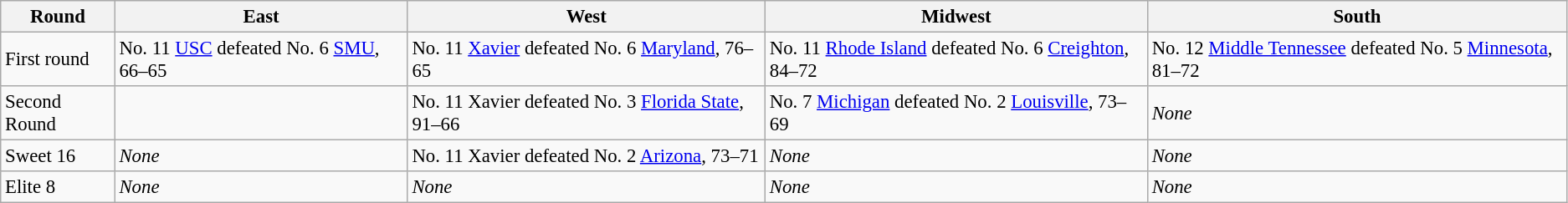<table class="wikitable" style="text-align:left; font-size: 95%;">
<tr>
<th>Round</th>
<th>East</th>
<th>West</th>
<th>Midwest</th>
<th>South</th>
</tr>
<tr>
<td>First round</td>
<td>No. 11 <a href='#'>USC</a> defeated No. 6 <a href='#'>SMU</a>, 66–65</td>
<td>No. 11 <a href='#'>Xavier</a> defeated No. 6 <a href='#'>Maryland</a>, 76–65</td>
<td>No. 11 <a href='#'>Rhode Island</a> defeated No. 6 <a href='#'>Creighton</a>, 84–72</td>
<td>No. 12 <a href='#'>Middle Tennessee</a> defeated No. 5 <a href='#'>Minnesota</a>, 81–72</td>
</tr>
<tr>
<td>Second Round</td>
<td></td>
<td>No. 11 Xavier defeated No. 3 <a href='#'>Florida State</a>, 91–66</td>
<td>No. 7 <a href='#'>Michigan</a> defeated No. 2 <a href='#'>Louisville</a>, 73–69</td>
<td><em>None</em></td>
</tr>
<tr>
<td>Sweet 16</td>
<td><em>None</em></td>
<td>No. 11 Xavier defeated No. 2 <a href='#'>Arizona</a>, 73–71</td>
<td><em>None</em></td>
<td><em>None</em></td>
</tr>
<tr>
<td>Elite 8</td>
<td><em>None</em></td>
<td><em>None</em></td>
<td><em>None</em></td>
<td><em>None</em></td>
</tr>
</table>
